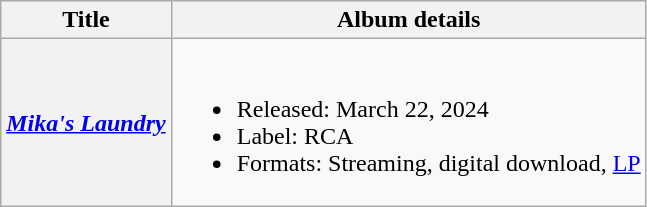<table class="wikitable plainrowheaders">
<tr>
<th scope="col">Title</th>
<th scope="col">Album details</th>
</tr>
<tr>
<th scope="row"><em><a href='#'>Mika's Laundry</a></em></th>
<td><br><ul><li>Released: March 22, 2024</li><li>Label: RCA</li><li>Formats: Streaming, digital download, <a href='#'>LP</a></li></ul></td>
</tr>
</table>
